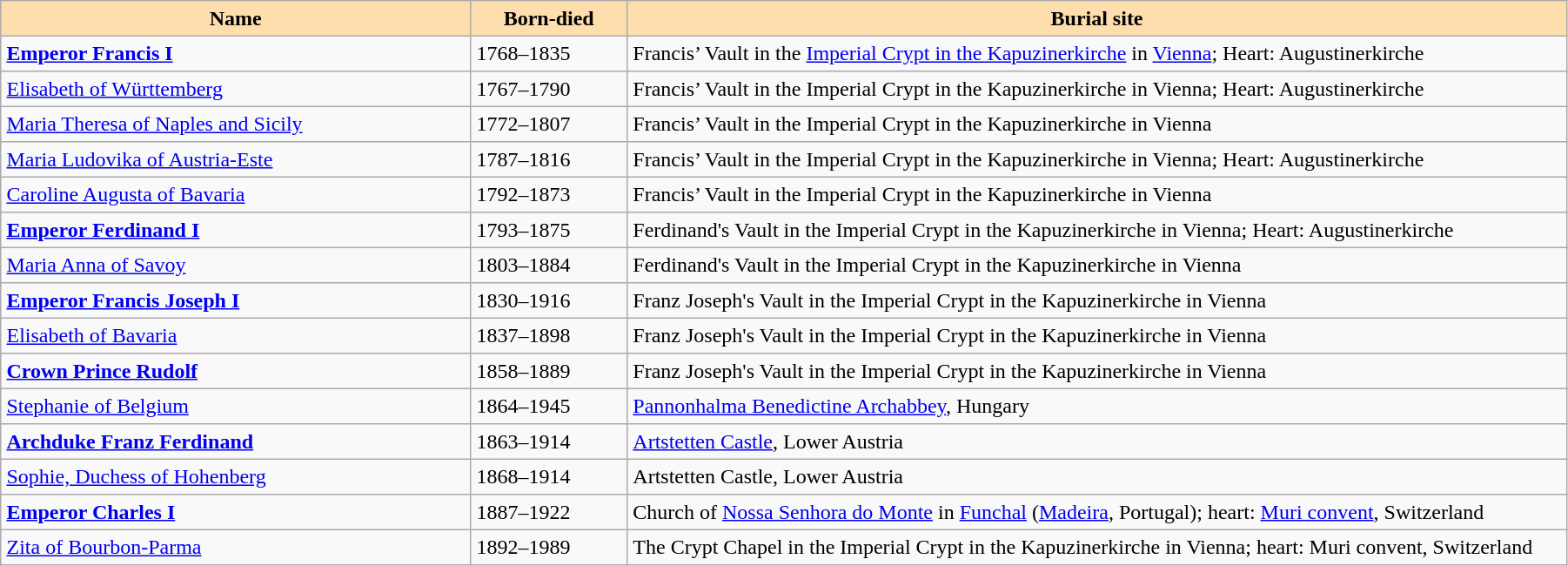<table width = "95%" border = 1 border="1" cellpadding="4" cellspacing="0" style="margin: 0.5em 1em 0.5em 0; background: #f9f9f9; border: 1px #aaa solid; border-collapse: collapse;">
<tr>
<th width="30%" bgcolor="#ffdead">Name</th>
<th width="10%" bgcolor="#ffdead">Born-died</th>
<th width="90%" bgcolor="#ffdead">Burial site</th>
</tr>
<tr>
<td><strong><a href='#'>Emperor Francis I</a></strong></td>
<td>1768–1835</td>
<td>Francis’ Vault in the <a href='#'>Imperial Crypt in the Kapuzinerkirche</a> in <a href='#'>Vienna</a>; Heart: Augustinerkirche</td>
</tr>
<tr>
<td><a href='#'>Elisabeth of Württemberg</a></td>
<td>1767–1790</td>
<td>Francis’ Vault in the Imperial Crypt in the Kapuzinerkirche in Vienna; Heart: Augustinerkirche</td>
</tr>
<tr>
<td><a href='#'>Maria Theresa of Naples and Sicily</a></td>
<td>1772–1807</td>
<td>Francis’ Vault in the Imperial Crypt in the Kapuzinerkirche in Vienna</td>
</tr>
<tr>
<td><a href='#'>Maria Ludovika of Austria-Este</a></td>
<td>1787–1816</td>
<td>Francis’ Vault in the Imperial Crypt in the Kapuzinerkirche in Vienna; Heart: Augustinerkirche</td>
</tr>
<tr>
<td><a href='#'>Caroline Augusta of Bavaria</a></td>
<td>1792–1873</td>
<td>Francis’ Vault in the Imperial Crypt in the Kapuzinerkirche in Vienna</td>
</tr>
<tr>
<td><strong><a href='#'>Emperor Ferdinand I</a></strong></td>
<td>1793–1875</td>
<td>Ferdinand's Vault in the Imperial Crypt in the Kapuzinerkirche in Vienna; Heart: Augustinerkirche</td>
</tr>
<tr>
<td><a href='#'>Maria Anna of Savoy</a></td>
<td>1803–1884</td>
<td>Ferdinand's Vault in the Imperial Crypt in the Kapuzinerkirche in Vienna</td>
</tr>
<tr>
<td><strong><a href='#'>Emperor Francis Joseph I</a></strong></td>
<td>1830–1916</td>
<td>Franz Joseph's Vault in the Imperial Crypt in the Kapuzinerkirche in Vienna</td>
</tr>
<tr>
<td><a href='#'>Elisabeth of Bavaria</a></td>
<td>1837–1898</td>
<td>Franz Joseph's Vault in the Imperial Crypt in the Kapuzinerkirche in Vienna</td>
</tr>
<tr>
<td><strong><a href='#'>Crown Prince Rudolf</a></strong></td>
<td>1858–1889</td>
<td>Franz Joseph's Vault in the Imperial Crypt in the Kapuzinerkirche in Vienna</td>
</tr>
<tr>
<td><a href='#'>Stephanie of Belgium</a></td>
<td>1864–1945</td>
<td><a href='#'>Pannonhalma Benedictine Archabbey</a>, Hungary</td>
</tr>
<tr>
<td><strong><a href='#'>Archduke Franz Ferdinand</a></strong></td>
<td>1863–1914</td>
<td><a href='#'>Artstetten Castle</a>, Lower Austria</td>
</tr>
<tr>
<td><a href='#'>Sophie, Duchess of Hohenberg</a></td>
<td>1868–1914</td>
<td>Artstetten Castle, Lower Austria</td>
</tr>
<tr>
<td><strong><a href='#'>Emperor Charles I</a></strong></td>
<td>1887–1922</td>
<td>Church of <a href='#'>Nossa Senhora do Monte</a> in <a href='#'>Funchal</a> (<a href='#'>Madeira</a>, Portugal); heart: <a href='#'>Muri convent</a>, Switzerland</td>
</tr>
<tr>
<td><a href='#'>Zita of Bourbon-Parma</a></td>
<td>1892–1989</td>
<td>The Crypt Chapel in the Imperial Crypt in the Kapuzinerkirche in Vienna; heart: Muri convent, Switzerland</td>
</tr>
</table>
